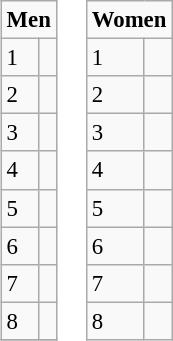<table>
<tr ---- valign="top">
<td><br><table class="wikitable" style="font-size: 95%">
<tr>
<td colspan="3" align="center"><strong>Men</strong></td>
</tr>
<tr>
<td>1</td>
<td align="left"></td>
</tr>
<tr>
<td>2</td>
<td align="left"></td>
</tr>
<tr>
<td>3</td>
<td align="left"></td>
</tr>
<tr>
<td>4</td>
<td align="left"></td>
</tr>
<tr>
<td>5</td>
<td align="left"></td>
</tr>
<tr>
<td>6</td>
<td align="left"></td>
</tr>
<tr>
<td>7</td>
<td align="left"></td>
</tr>
<tr>
<td>8</td>
<td align="left"></td>
</tr>
<tr>
</tr>
</table>
</td>
<td><br><table class="wikitable" style="font-size: 95%">
<tr>
<td colspan="3" align="center"><strong>Women</strong></td>
</tr>
<tr>
<td>1</td>
<td align="left"></td>
</tr>
<tr>
<td>2</td>
<td align="left"></td>
</tr>
<tr>
<td>3</td>
<td align="left"></td>
</tr>
<tr>
<td>4</td>
<td align="left"></td>
</tr>
<tr>
<td>5</td>
<td align="left"></td>
</tr>
<tr>
<td>6</td>
<td align="left"></td>
</tr>
<tr>
<td>7</td>
<td align="left"></td>
</tr>
<tr>
<td>8</td>
<td align="left"></td>
</tr>
</table>
</td>
<td></td>
</tr>
</table>
